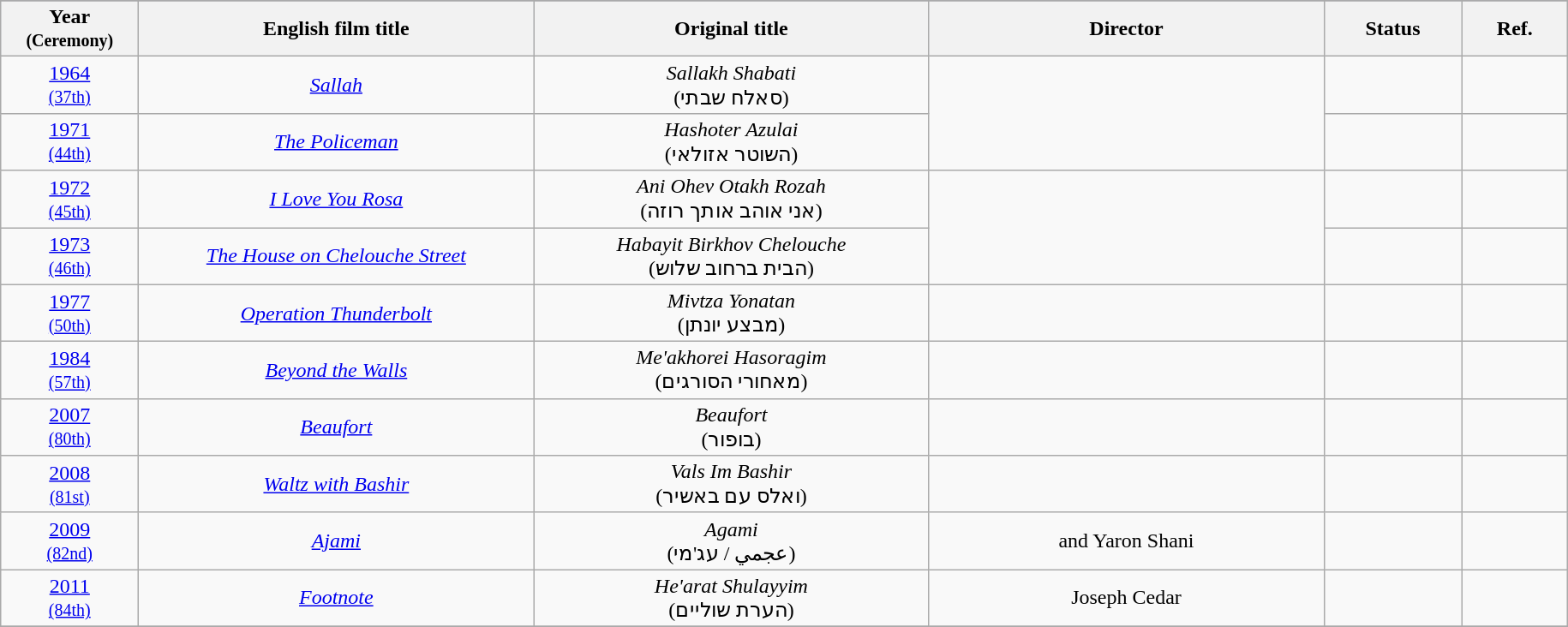<table class="wikitable" style="text-align: center">
<tr style="background:#bfd7ff;">
</tr>
<tr style="background:#ebf5ff;">
<th style="width:100px;">Year<br><small>(Ceremony)</small></th>
<th style="width:300px;">English film title</th>
<th style="width:300px;">Original title</th>
<th style="width:300px;">Director</th>
<th style="width:100px;">Status</th>
<th style="width:75px;">Ref.</th>
</tr>
<tr>
<td align="center"><a href='#'>1964</a><br><small><a href='#'>(37th)</a></small></td>
<td><em><a href='#'>Sallah</a></em></td>
<td><em>Sallakh Shabati</em><br>(סאלח שבתי)</td>
<td rowspan=2></td>
<td></td>
<td></td>
</tr>
<tr>
<td align="center"><a href='#'>1971</a> <br><small><a href='#'>(44th)</a></small></td>
<td><em><a href='#'>The Policeman</a></em></td>
<td><em>Hashoter Azulai</em><br>(השוטר אזולאי)</td>
<td></td>
<td></td>
</tr>
<tr>
<td align="center"><a href='#'>1972</a><br><small><a href='#'>(45th)</a></small></td>
<td><em><a href='#'>I Love You Rosa</a></em></td>
<td><em>Ani Ohev Otakh Rozah</em><br>(אני אוהב אותך רוזה)</td>
<td rowspan=2></td>
<td></td>
<td></td>
</tr>
<tr>
<td align="center"><a href='#'>1973</a><br><small><a href='#'>(46th)</a></small></td>
<td><em><a href='#'>The House on Chelouche Street</a></em></td>
<td><em>Habayit Birkhov Chelouche</em><br>(הבית ברחוב שלוש)</td>
<td></td>
<td></td>
</tr>
<tr>
<td align="center"><a href='#'>1977</a><br><small><a href='#'>(50th)</a></small></td>
<td><em><a href='#'>Operation Thunderbolt</a></em></td>
<td><em>Mivtza Yonatan</em><br>(מבצע יונתן)</td>
<td></td>
<td></td>
<td></td>
</tr>
<tr>
<td align="center"><a href='#'>1984</a><br><small><a href='#'>(57th)</a></small></td>
<td><em><a href='#'>Beyond the Walls</a></em></td>
<td><em>Me'akhorei Hasoragim</em><br>(מאחורי הסורגים)</td>
<td></td>
<td></td>
<td></td>
</tr>
<tr>
<td align="center"><a href='#'>2007</a><br><small><a href='#'>(80th)</a></small></td>
<td><em><a href='#'>Beaufort</a></em></td>
<td><em>Beaufort</em><br>(בופור)</td>
<td></td>
<td></td>
<td></td>
</tr>
<tr>
<td align="center"><a href='#'>2008</a><br><small><a href='#'>(81st)</a></small></td>
<td><em><a href='#'>Waltz with Bashir</a></em></td>
<td><em>Vals Im Bashir</em><br>(ואלס עם באשיר)</td>
<td></td>
<td></td>
<td></td>
</tr>
<tr>
<td align="center"><a href='#'>2009</a><br><small><a href='#'>(82nd)</a></small></td>
<td><em><a href='#'>Ajami</a></em></td>
<td><em>Agami</em><br>(عجمي / עג'מי)</td>
<td> and Yaron Shani</td>
<td></td>
<td></td>
</tr>
<tr>
<td align="center"><a href='#'>2011</a><br><small><a href='#'>(84th)</a></small></td>
<td><em><a href='#'>Footnote</a></em></td>
<td><em>He'arat Shulayyim</em> <br>(הערת שוליים)</td>
<td>Joseph Cedar</td>
<td></td>
<td></td>
</tr>
<tr>
</tr>
</table>
